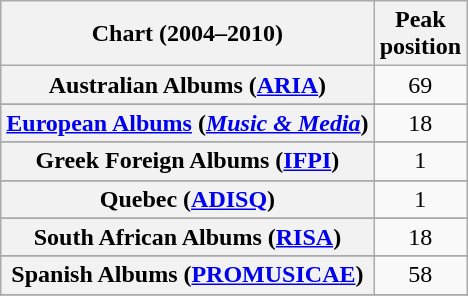<table class="wikitable sortable plainrowheaders" style="text-align:center">
<tr>
<th scope="col">Chart (2004–2010)</th>
<th scope="col">Peak<br>position</th>
</tr>
<tr>
<th scope="row">Australian Albums (<a href='#'>ARIA</a>)</th>
<td>69</td>
</tr>
<tr>
</tr>
<tr>
</tr>
<tr>
</tr>
<tr>
</tr>
<tr>
</tr>
<tr>
</tr>
<tr>
<th scope="row"><a href='#'>European Albums</a> (<em><a href='#'>Music & Media</a></em>)</th>
<td>18</td>
</tr>
<tr>
</tr>
<tr>
</tr>
<tr>
</tr>
<tr>
<th scope="row">Greek Foreign Albums (<a href='#'>IFPI</a>)</th>
<td>1</td>
</tr>
<tr>
</tr>
<tr>
</tr>
<tr>
</tr>
<tr>
<th scope="row">Quebec (<a href='#'>ADISQ</a>)</th>
<td>1</td>
</tr>
<tr>
</tr>
<tr>
<th scope="row">South African Albums (<a href='#'>RISA</a>)</th>
<td>18</td>
</tr>
<tr>
</tr>
<tr>
<th scope="row">Spanish Albums (<a href='#'>PROMUSICAE</a>)</th>
<td>58</td>
</tr>
<tr>
</tr>
<tr>
</tr>
<tr>
</tr>
</table>
